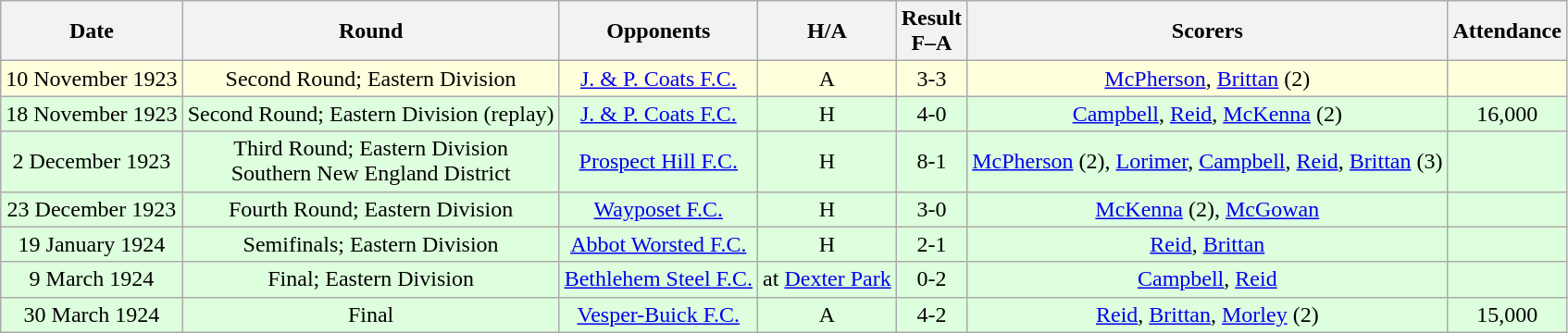<table class="wikitable" style="text-align:center">
<tr>
<th>Date</th>
<th>Round</th>
<th>Opponents</th>
<th>H/A</th>
<th>Result<br>F–A</th>
<th>Scorers</th>
<th>Attendance</th>
</tr>
<tr bgcolor="#ffffdd">
<td>10 November 1923</td>
<td>Second Round; Eastern Division</td>
<td><a href='#'>J. & P. Coats F.C.</a></td>
<td>A</td>
<td>3-3</td>
<td><a href='#'>McPherson</a>, <a href='#'>Brittan</a> (2)</td>
<td></td>
</tr>
<tr bgcolor="#ddffdd">
<td>18 November 1923</td>
<td>Second Round; Eastern Division (replay)</td>
<td><a href='#'>J. & P. Coats F.C.</a></td>
<td>H</td>
<td>4-0</td>
<td><a href='#'>Campbell</a>, <a href='#'>Reid</a>, <a href='#'>McKenna</a> (2)</td>
<td>16,000</td>
</tr>
<tr bgcolor="#ddffdd">
<td>2 December 1923</td>
<td>Third Round; Eastern Division<br>Southern New England District</td>
<td><a href='#'>Prospect Hill F.C.</a></td>
<td>H</td>
<td>8-1</td>
<td><a href='#'>McPherson</a> (2), <a href='#'>Lorimer</a>, <a href='#'>Campbell</a>, <a href='#'>Reid</a>, <a href='#'>Brittan</a> (3)</td>
<td></td>
</tr>
<tr bgcolor="#ddffdd">
<td>23 December 1923</td>
<td>Fourth Round; Eastern Division</td>
<td><a href='#'>Wayposet F.C.</a></td>
<td>H</td>
<td>3-0</td>
<td><a href='#'>McKenna</a> (2), <a href='#'>McGowan</a></td>
<td></td>
</tr>
<tr bgcolor="#ddffdd">
<td>19 January 1924</td>
<td>Semifinals; Eastern Division</td>
<td><a href='#'>Abbot Worsted F.C.</a></td>
<td>H</td>
<td>2-1</td>
<td><a href='#'>Reid</a>, <a href='#'>Brittan</a></td>
<td></td>
</tr>
<tr bgcolor="#ddffdd">
<td>9 March 1924</td>
<td>Final; Eastern Division</td>
<td><a href='#'>Bethlehem Steel F.C.</a></td>
<td>at <a href='#'>Dexter Park</a></td>
<td>0-2</td>
<td><a href='#'>Campbell</a>, <a href='#'>Reid</a></td>
<td></td>
</tr>
<tr bgcolor="#ddffdd">
<td>30 March 1924</td>
<td>Final</td>
<td><a href='#'>Vesper-Buick F.C.</a></td>
<td>A</td>
<td>4-2</td>
<td><a href='#'>Reid</a>, <a href='#'>Brittan</a>, <a href='#'>Morley</a> (2)</td>
<td>15,000</td>
</tr>
</table>
